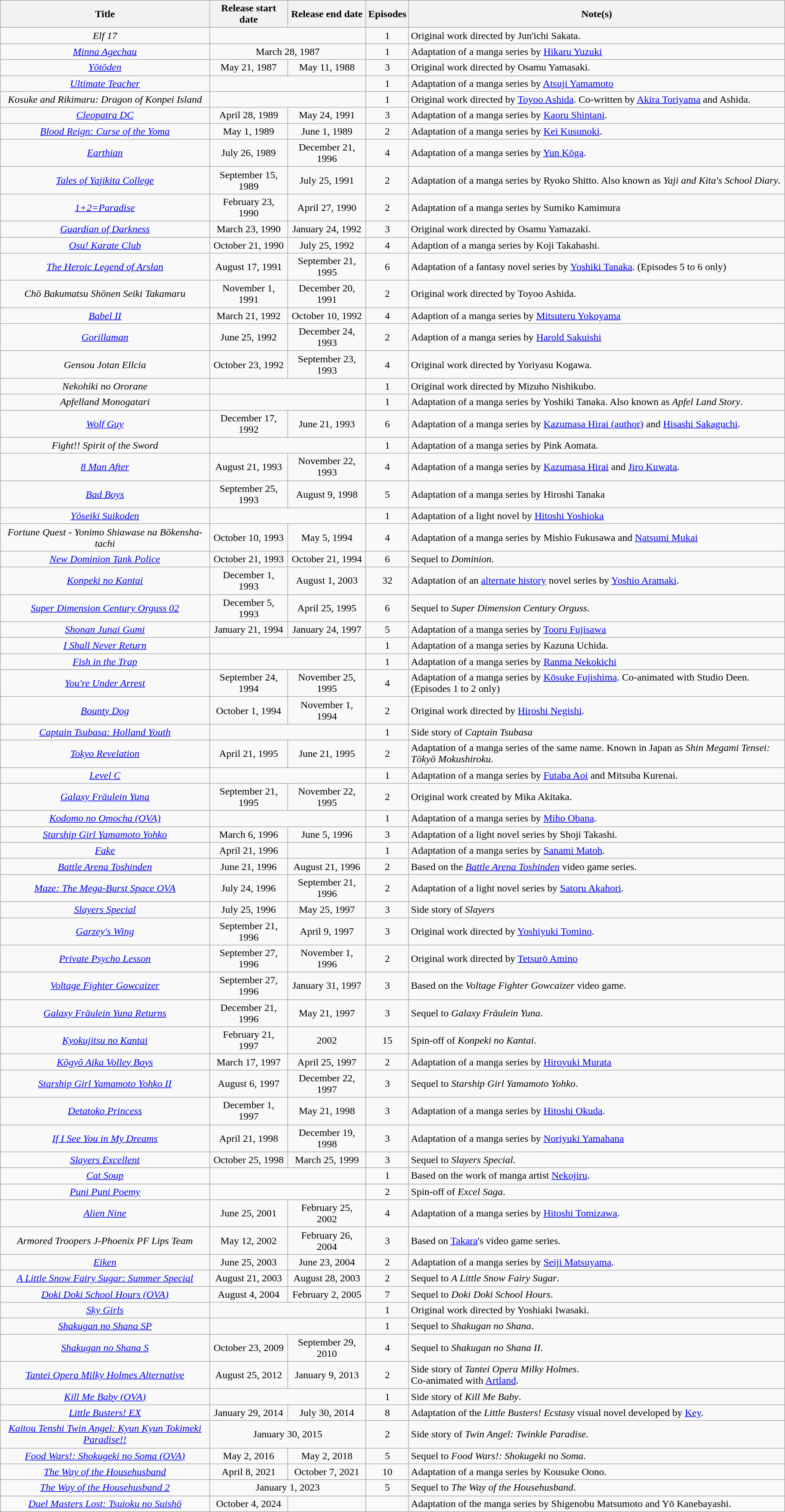<table class="wikitable sortable" style="text-align:center; margin=auto; ">
<tr>
<th scope="col">Title</th>
<th scope="col">Release start date</th>
<th scope="col">Release end date</th>
<th scope="col" class="unsortable">Episodes</th>
<th scope="col" class="unsortable">Note(s)</th>
</tr>
<tr>
<td><em>Elf 17</em></td>
<td colspan="2"></td>
<td>1</td>
<td style="text-align:left;">Original work directed by Jun'ichi Sakata.</td>
</tr>
<tr>
<td><em><a href='#'>Minna Agechau</a></em></td>
<td colspan="2">March 28, 1987</td>
<td>1</td>
<td style="text-align:left;">Adaptation of a manga series by <a href='#'>Hikaru Yuzuki</a></td>
</tr>
<tr>
<td><em><a href='#'>Yōtōden</a></em></td>
<td>May 21, 1987</td>
<td>May 11, 1988</td>
<td>3</td>
<td style="text-align:left;">Original work directed by Osamu Yamasaki.</td>
</tr>
<tr>
<td><em><a href='#'>Ultimate Teacher</a></em></td>
<td colspan="2"></td>
<td>1</td>
<td style="text-align:left;">Adaptation of a manga series by <a href='#'>Atsuji Yamamoto</a></td>
</tr>
<tr>
<td><em>Kosuke and Rikimaru: Dragon of Konpei Island </em></td>
<td colspan="2"></td>
<td>1</td>
<td style="text-align:left;">Original work directed by <a href='#'>Toyoo Ashida</a>. Co-written by <a href='#'>Akira Toriyama</a> and Ashida.</td>
</tr>
<tr>
<td><em><a href='#'>Cleopatra DC</a></em></td>
<td>April 28, 1989</td>
<td>May 24, 1991</td>
<td>3</td>
<td style="text-align:left;">Adaptation of a manga series by <a href='#'>Kaoru Shintani</a>.</td>
</tr>
<tr>
<td><em><a href='#'>Blood Reign: Curse of the Yoma</a></em></td>
<td>May 1, 1989</td>
<td>June 1, 1989</td>
<td>2</td>
<td style="text-align:left;">Adaptation of a manga series by <a href='#'>Kei Kusunoki</a>.</td>
</tr>
<tr>
<td><em><a href='#'>Earthian</a></em></td>
<td>July 26, 1989</td>
<td>December 21, 1996</td>
<td>4</td>
<td style="text-align:left;">Adaptation of a manga series by <a href='#'>Yun Kōga</a>.</td>
</tr>
<tr>
<td><em><a href='#'>Tales of Yajikita College</a></em></td>
<td>September 15, 1989</td>
<td>July 25, 1991</td>
<td>2</td>
<td style="text-align:left;">Adaptation of a manga series by Ryoko Shitto. Also known as <em>Yaji and Kita's School Diary</em>.</td>
</tr>
<tr>
<td><em><a href='#'>1+2=Paradise</a></em></td>
<td>February 23, 1990</td>
<td>April 27, 1990</td>
<td>2</td>
<td style="text-align:left;">Adaptation of a manga series by Sumiko Kamimura</td>
</tr>
<tr>
<td><em><a href='#'>Guardian of Darkness</a></em></td>
<td>March 23, 1990</td>
<td>January 24, 1992</td>
<td>3</td>
<td style="text-align:left;">Original work directed by Osamu Yamazaki.</td>
</tr>
<tr>
<td><em><a href='#'>Osu! Karate Club</a></em></td>
<td>October 21, 1990</td>
<td>July 25, 1992</td>
<td>4</td>
<td style="text-align:left;">Adaption of a manga series by Koji Takahashi.</td>
</tr>
<tr>
<td><em><a href='#'>The Heroic Legend of Arslan</a></em></td>
<td>August 17, 1991</td>
<td>September 21, 1995</td>
<td>6</td>
<td style="text-align:left;">Adaptation of a fantasy novel series by <a href='#'>Yoshiki Tanaka</a>. (Episodes 5 to 6 only)</td>
</tr>
<tr>
<td><em>Chō Bakumatsu Shōnen Seiki Takamaru</em></td>
<td>November 1, 1991</td>
<td>December 20, 1991</td>
<td>2</td>
<td style="text-align:left;">Original work directed by Toyoo Ashida.</td>
</tr>
<tr>
<td><em><a href='#'>Babel II</a></em></td>
<td>March 21, 1992</td>
<td>October 10, 1992</td>
<td>4</td>
<td style="text-align:left;">Adaption of a manga series by <a href='#'>Mitsuteru Yokoyama</a></td>
</tr>
<tr>
<td><em><a href='#'>Gorillaman</a></em></td>
<td>June 25, 1992</td>
<td>December 24, 1993</td>
<td>2</td>
<td style="text-align:left;">Adaption of a manga series by <a href='#'>Harold Sakuishi</a></td>
</tr>
<tr>
<td><em>Gensou Jotan Ellcia</em></td>
<td>October 23, 1992</td>
<td>September 23, 1993</td>
<td>4</td>
<td style="text-align:left;">Original work directed by Yoriyasu Kogawa.</td>
</tr>
<tr>
<td><em>Nekohiki no Ororane</em></td>
<td colspan="2"></td>
<td>1</td>
<td style="text-align:left;">Original work directed by Mizuho Nishikubo.</td>
</tr>
<tr>
<td><em>Apfelland Monogatari</em></td>
<td colspan="2"></td>
<td>1</td>
<td style="text-align:left;">Adaptation of a manga series by Yoshiki Tanaka. Also known as <em>Apfel Land Story</em>.</td>
</tr>
<tr>
<td><em><a href='#'>Wolf Guy</a></em></td>
<td>December 17, 1992</td>
<td>June 21, 1993</td>
<td>6</td>
<td style="text-align:left;">Adaptation of a manga series by <a href='#'>Kazumasa Hirai (author)</a> and <a href='#'>Hisashi Sakaguchi</a>.</td>
</tr>
<tr>
<td><em>Fight!! Spirit of the Sword</em></td>
<td colspan="2"></td>
<td>1</td>
<td style="text-align:left;">Adaptation of a manga series by Pink Aomata.</td>
</tr>
<tr>
<td><em><a href='#'>8 Man After</a></em></td>
<td>August 21, 1993</td>
<td>November 22, 1993</td>
<td>4</td>
<td style="text-align:left;">Adaptation of a manga series by <a href='#'>Kazumasa Hirai</a> and <a href='#'>Jiro Kuwata</a>.</td>
</tr>
<tr>
<td><em><a href='#'>Bad Boys</a></em></td>
<td>September 25, 1993</td>
<td>August 9, 1998</td>
<td>5</td>
<td style="text-align:left;">Adaptation of a manga series by Hiroshi Tanaka</td>
</tr>
<tr>
<td><em><a href='#'>Yōseiki Suikoden</a></em></td>
<td colspan="2"></td>
<td>1</td>
<td style="text-align:left;">Adaptation of a light novel by <a href='#'>Hitoshi Yoshioka</a></td>
</tr>
<tr>
<td><em>Fortune Quest - Yonimo Shiawase na Bōkensha-tachi</em></td>
<td>October 10, 1993</td>
<td>May 5, 1994</td>
<td>4</td>
<td style="text-align:left;">Adaptation of a manga series by Mishio Fukusawa and <a href='#'>Natsumi Mukai</a></td>
</tr>
<tr>
<td><em><a href='#'>New Dominion Tank Police</a></em></td>
<td>October 21, 1993</td>
<td>October 21, 1994</td>
<td>6</td>
<td style="text-align:left;">Sequel to <em>Dominion</em>.</td>
</tr>
<tr>
<td><em><a href='#'>Konpeki no Kantai</a></em></td>
<td>December 1, 1993</td>
<td>August 1, 2003</td>
<td>32</td>
<td style="text-align:left;">Adaptation of an <a href='#'>alternate history</a> novel series by <a href='#'>Yoshio Aramaki</a>.</td>
</tr>
<tr>
<td><em><a href='#'>Super Dimension Century Orguss 02</a></em></td>
<td>December 5, 1993</td>
<td>April 25, 1995</td>
<td>6</td>
<td style="text-align:left;">Sequel to <em>Super Dimension Century Orguss</em>.</td>
</tr>
<tr>
<td><em><a href='#'>Shonan Junai Gumi</a></em></td>
<td>January 21, 1994</td>
<td>January 24, 1997</td>
<td>5</td>
<td style="text-align:left;">Adaptation of a manga series by <a href='#'>Tooru Fujisawa</a></td>
</tr>
<tr>
<td><em><a href='#'>I Shall Never Return</a></em></td>
<td colspan="2"></td>
<td>1</td>
<td style="text-align:left;">Adaptation of a manga series by Kazuna Uchida.</td>
</tr>
<tr>
<td><em><a href='#'>Fish in the Trap</a></em></td>
<td colspan="2"></td>
<td>1</td>
<td style="text-align:left;">Adaptation of a manga series by <a href='#'>Ranma Nekokichi</a></td>
</tr>
<tr>
<td><em><a href='#'>You're Under Arrest</a></em></td>
<td>September 24, 1994</td>
<td>November 25, 1995</td>
<td>4</td>
<td style="text-align:left;">Adaptation of a manga series by <a href='#'>Kōsuke Fujishima</a>. Co-animated with Studio Deen. (Episodes 1 to 2 only)</td>
</tr>
<tr>
<td><em><a href='#'>Bounty Dog</a></em></td>
<td>October 1, 1994</td>
<td>November 1, 1994</td>
<td>2</td>
<td style="text-align:left;">Original work directed by <a href='#'>Hiroshi Negishi</a>.</td>
</tr>
<tr>
<td><em><a href='#'>Captain Tsubasa: Holland Youth</a></em></td>
<td colspan="2"></td>
<td>1</td>
<td style="text-align:left;">Side story of <em>Captain Tsubasa</em></td>
</tr>
<tr>
<td><em><a href='#'>Tokyo Revelation</a></em></td>
<td>April 21, 1995</td>
<td>June 21, 1995</td>
<td>2</td>
<td style="text-align:left;">Adaptation of a manga series of the same name. Known in Japan as <em>Shin Megami Tensei: Tōkyō Mokushiroku</em>.</td>
</tr>
<tr>
<td><em><a href='#'>Level C</a></em></td>
<td colspan="2"></td>
<td>1</td>
<td style="text-align:left;">Adaptation of a manga series by <a href='#'>Futaba Aoi</a> and Mitsuba Kurenai.</td>
</tr>
<tr>
<td><em><a href='#'>Galaxy Fräulein Yuna</a></em></td>
<td>September 21, 1995</td>
<td>November 22, 1995</td>
<td>2</td>
<td style="text-align:left;">Original work created by Mika Akitaka.</td>
</tr>
<tr>
<td><em><a href='#'>Kodomo no Omocha (OVA)</a></em></td>
<td colspan="2"></td>
<td>1</td>
<td style="text-align:left;">Adaptation of a manga series by <a href='#'>Miho Obana</a>.</td>
</tr>
<tr>
<td><em><a href='#'>Starship Girl Yamamoto Yohko</a></em></td>
<td>March 6, 1996</td>
<td>June 5, 1996</td>
<td>3</td>
<td style="text-align:left;">Adaptation of a light novel series by Shoji Takashi.</td>
</tr>
<tr>
<td><em><a href='#'>Fake</a></em></td>
<td>April 21, 1996</td>
<td></td>
<td>1</td>
<td style="text-align:left;">Adaptation of a manga series by <a href='#'>Sanami Matoh</a>.</td>
</tr>
<tr>
<td><em><a href='#'>Battle Arena Toshinden</a></em></td>
<td>June 21, 1996</td>
<td>August 21, 1996</td>
<td>2</td>
<td style="text-align:left;">Based on the <em><a href='#'>Battle Arena Toshinden</a></em> video game series.</td>
</tr>
<tr>
<td><em><a href='#'>Maze: The Mega-Burst Space OVA</a></em></td>
<td>July 24, 1996</td>
<td>September 21, 1996</td>
<td>2</td>
<td style="text-align:left;">Adaptation of a light novel series by <a href='#'>Satoru Akahori</a>.</td>
</tr>
<tr>
<td><em><a href='#'>Slayers Special</a></em></td>
<td>July 25, 1996</td>
<td>May 25, 1997</td>
<td>3</td>
<td style="text-align:left;">Side story of <em>Slayers</em></td>
</tr>
<tr>
<td><em><a href='#'>Garzey's Wing</a></em></td>
<td>September 21, 1996</td>
<td>April 9, 1997</td>
<td>3</td>
<td style="text-align:left;">Original work directed by <a href='#'>Yoshiyuki Tomino</a>.</td>
</tr>
<tr>
<td><em><a href='#'>Private Psycho Lesson</a></em></td>
<td>September 27, 1996</td>
<td>November 1, 1996</td>
<td>2</td>
<td style="text-align:left;">Original work directed by <a href='#'>Tetsurō Amino</a></td>
</tr>
<tr>
<td><em><a href='#'>Voltage Fighter Gowcaizer</a></em></td>
<td>September 27, 1996</td>
<td>January 31, 1997</td>
<td>3</td>
<td style="text-align:left;">Based on the <em>Voltage Fighter Gowcaizer</em> video game.</td>
</tr>
<tr>
<td><em><a href='#'>Galaxy Fräulein Yuna Returns</a></em></td>
<td>December 21, 1996</td>
<td>May 21, 1997</td>
<td>3</td>
<td style="text-align:left;">Sequel to <em>Galaxy Fräulein Yuna</em>.</td>
</tr>
<tr>
<td><em><a href='#'>Kyokujitsu no Kantai</a></em></td>
<td>February 21, 1997</td>
<td>2002</td>
<td>15</td>
<td style="text-align:left;">Spin-off of <em>Konpeki no Kantai</em>.</td>
</tr>
<tr>
<td><em><a href='#'>Kōgyō Aika Volley Boys</a></em></td>
<td>March 17, 1997</td>
<td>April 25, 1997</td>
<td>2</td>
<td style="text-align:left;">Adaptation of a manga series by <a href='#'>Hiroyuki Murata</a></td>
</tr>
<tr>
<td><em><a href='#'>Starship Girl Yamamoto Yohko II</a></em></td>
<td>August 6, 1997</td>
<td>December 22, 1997</td>
<td>3</td>
<td style="text-align:left;">Sequel to <em>Starship Girl Yamamoto Yohko</em>.</td>
</tr>
<tr>
<td><em><a href='#'>Detatoko Princess</a></em></td>
<td>December 1, 1997</td>
<td>May 21, 1998</td>
<td>3</td>
<td style="text-align:left;">Adaptation of a manga series by <a href='#'>Hitoshi Okuda</a>.</td>
</tr>
<tr>
<td><em><a href='#'>If I See You in My Dreams</a></em></td>
<td>April 21, 1998</td>
<td>December 19, 1998</td>
<td>3</td>
<td style="text-align:left;">Adaptation of a manga series by <a href='#'>Noriyuki Yamahana</a></td>
</tr>
<tr>
<td><em><a href='#'>Slayers Excellent</a></em></td>
<td>October 25, 1998</td>
<td>March 25, 1999</td>
<td>3</td>
<td style="text-align:left;">Sequel to <em>Slayers Special</em>.</td>
</tr>
<tr>
<td><em><a href='#'>Cat Soup</a></em></td>
<td colspan="2"></td>
<td>1</td>
<td style="text-align:left;">Based on the work of manga artist <a href='#'>Nekojiru</a>.</td>
</tr>
<tr>
<td><em><a href='#'>Puni Puni Poemy</a></em></td>
<td colspan="2"></td>
<td>2</td>
<td style="text-align:left;">Spin-off of <em>Excel Saga</em>.</td>
</tr>
<tr>
<td><em><a href='#'>Alien Nine</a></em></td>
<td>June 25, 2001</td>
<td>February 25, 2002</td>
<td>4</td>
<td style="text-align:left;">Adaptation of a manga series by <a href='#'>Hitoshi Tomizawa</a>.</td>
</tr>
<tr>
<td><em>Armored Troopers J-Phoenix PF Lips Team</em></td>
<td>May 12, 2002</td>
<td>February 26, 2004</td>
<td>3</td>
<td style="text-align:left;">Based on <a href='#'>Takara</a>'s video game series.</td>
</tr>
<tr>
<td><em><a href='#'>Eiken</a></em></td>
<td>June 25, 2003</td>
<td>June 23, 2004</td>
<td>2</td>
<td style="text-align:left;">Adaptation of a manga series by <a href='#'>Seiji Matsuyama</a>.</td>
</tr>
<tr>
<td><em><a href='#'>A Little Snow Fairy Sugar: Summer Special</a></em></td>
<td>August 21, 2003</td>
<td>August 28, 2003</td>
<td>2</td>
<td style="text-align:left;">Sequel to <em>A Little Snow Fairy Sugar</em>.</td>
</tr>
<tr>
<td><em><a href='#'>Doki Doki School Hours (OVA)</a></em></td>
<td>August 4, 2004</td>
<td>February 2, 2005</td>
<td>7</td>
<td style="text-align:left;">Sequel to <em>Doki Doki School Hours</em>.</td>
</tr>
<tr>
<td><em><a href='#'>Sky Girls</a></em></td>
<td colspan="2"></td>
<td>1</td>
<td style="text-align:left;">Original work directed by Yoshiaki Iwasaki.</td>
</tr>
<tr>
<td><em><a href='#'>Shakugan no Shana SP</a></em></td>
<td colspan="2"></td>
<td>1</td>
<td style="text-align:left;">Sequel to <em>Shakugan no Shana</em>.</td>
</tr>
<tr>
<td><em><a href='#'>Shakugan no Shana S</a></em></td>
<td>October 23, 2009</td>
<td>September 29, 2010</td>
<td>4</td>
<td style="text-align:left;">Sequel to <em>Shakugan no Shana II</em>.</td>
</tr>
<tr>
<td><em><a href='#'>Tantei Opera Milky Holmes Alternative</a></em></td>
<td>August 25, 2012</td>
<td>January 9, 2013</td>
<td>2</td>
<td style="text-align:left;">Side story of <em>Tantei Opera Milky Holmes</em>. <br> Co-animated with <a href='#'>Artland</a>.</td>
</tr>
<tr>
<td><em><a href='#'>Kill Me Baby (OVA)</a></em></td>
<td colspan="2"></td>
<td>1</td>
<td style="text-align:left;">Side story of <em>Kill Me Baby</em>.</td>
</tr>
<tr>
<td><em><a href='#'>Little Busters! EX</a></em></td>
<td>January 29, 2014</td>
<td>July 30, 2014</td>
<td>8</td>
<td style="text-align:left;">Adaptation of the <em>Little Busters! Ecstasy</em> visual novel developed by <a href='#'>Key</a>.</td>
</tr>
<tr>
<td><em><a href='#'>Kaitou Tenshi Twin Angel: Kyun Kyun Tokimeki Paradise!!</a></em></td>
<td colspan="2">January 30, 2015</td>
<td>2</td>
<td style="text-align:left;">Side story of <em>Twin Angel: Twinkle Paradise</em>.</td>
</tr>
<tr>
<td><em> <a href='#'>Food Wars!: Shokugeki no Soma (OVA)</a></em></td>
<td>May 2, 2016</td>
<td>May 2, 2018</td>
<td>5</td>
<td style="text-align:left;">Sequel to <em>Food Wars!: Shokugeki no Soma</em>.</td>
</tr>
<tr>
<td><em><a href='#'>The Way of the Househusband</a></em></td>
<td>April 8, 2021</td>
<td>October 7, 2021</td>
<td>10</td>
<td style="text-align:left;">Adaptation of a manga series by Kousuke Oono.</td>
</tr>
<tr>
<td><em><a href='#'>The Way of the Househusband 2</a></em></td>
<td colspan="2">January 1, 2023</td>
<td>5</td>
<td style="text-align:left;">Sequel to <em>The Way of the Househusband</em>.</td>
</tr>
<tr>
<td><em><a href='#'>Duel Masters Lost: Tsuioku no Suishō</a></em></td>
<td>October 4, 2024</td>
<td></td>
<td></td>
<td style="text-align:left;">Adaptation of the manga series by Shigenobu Matsumoto and Yō Kanebayashi.</td>
</tr>
</table>
